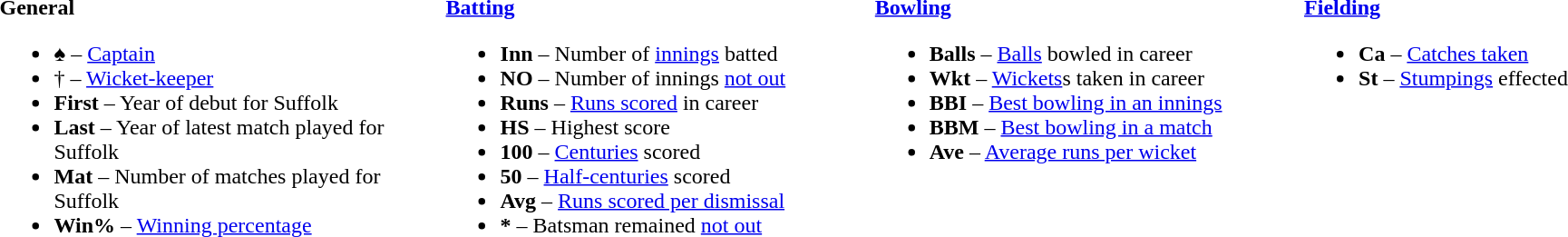<table>
<tr>
<td valign="top" style="width:26%"><br><strong>General</strong><ul><li>♠ – <a href='#'>Captain</a></li><li>† – <a href='#'>Wicket-keeper</a></li><li><strong>First</strong> – Year of debut for Suffolk</li><li><strong>Last</strong> – Year of latest match played for Suffolk</li><li><strong>Mat</strong> – Number of matches played for Suffolk</li><li><strong>Win%</strong> – <a href='#'>Winning percentage</a></li></ul></td>
<td valign="top" style="width:25%"><br><strong><a href='#'>Batting</a></strong><ul><li><strong>Inn</strong> – Number of <a href='#'>innings</a> batted</li><li><strong>NO</strong> – Number of innings <a href='#'>not out</a></li><li><strong>Runs</strong> – <a href='#'>Runs scored</a> in career</li><li><strong>HS</strong> – Highest score</li><li><strong>100</strong> – <a href='#'>Centuries</a> scored</li><li><strong>50</strong> – <a href='#'>Half-centuries</a> scored</li><li><strong>Avg</strong> – <a href='#'>Runs scored per dismissal</a></li><li><strong>*</strong> – Batsman remained <a href='#'>not out</a></li></ul></td>
<td valign="top" style="width:25%"><br><strong><a href='#'>Bowling</a></strong><ul><li><strong>Balls</strong> – <a href='#'>Balls</a> bowled in career</li><li><strong>Wkt</strong> – <a href='#'>Wickets</a>s taken in career</li><li><strong>BBI</strong> – <a href='#'>Best bowling in an innings</a></li><li><strong>BBM</strong> – <a href='#'>Best bowling in a match</a></li><li><strong>Ave</strong> – <a href='#'>Average runs per wicket</a></li></ul></td>
<td valign="top" style="width:24%"><br><strong><a href='#'>Fielding</a></strong><ul><li><strong>Ca</strong> – <a href='#'>Catches taken</a></li><li><strong>St</strong> – <a href='#'>Stumpings</a> effected</li></ul></td>
</tr>
</table>
